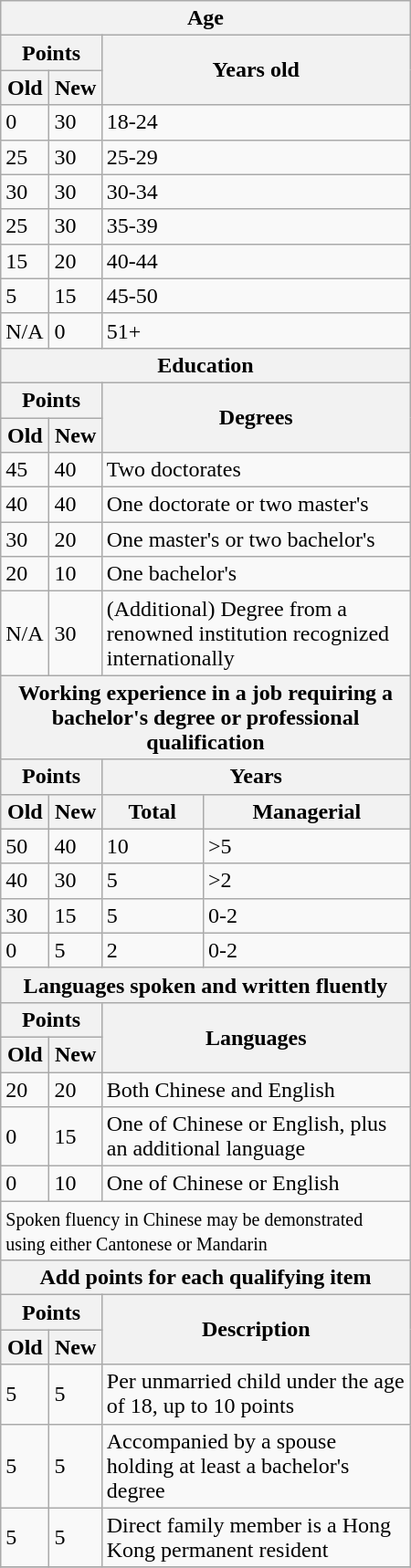<table class="wikitable" style="float:right; clear:right; width:300px; margin:0 1em 1em">
<tr>
<th colspan=4>Age</th>
</tr>
<tr>
<th colspan=2>Points</th>
<th colspan=2 rowspan=2>Years old</th>
</tr>
<tr>
<th>Old</th>
<th>New</th>
</tr>
<tr>
<td>0</td>
<td>30</td>
<td colspan=2>18-24</td>
</tr>
<tr>
<td>25</td>
<td>30</td>
<td colspan=2>25-29</td>
</tr>
<tr>
<td>30</td>
<td>30</td>
<td colspan=2>30-34</td>
</tr>
<tr>
<td>25</td>
<td>30</td>
<td colspan=2>35-39</td>
</tr>
<tr>
<td>15</td>
<td>20</td>
<td colspan=2>40-44</td>
</tr>
<tr>
<td>5</td>
<td>15</td>
<td colspan=2>45-50</td>
</tr>
<tr>
<td>N/A</td>
<td>0</td>
<td colspan=2>51+</td>
</tr>
<tr>
<th colspan=4>Education</th>
</tr>
<tr>
<th colspan=2>Points</th>
<th colspan=2 rowspan=2>Degrees</th>
</tr>
<tr>
<th>Old</th>
<th>New</th>
</tr>
<tr>
<td>45</td>
<td>40</td>
<td colspan=2>Two doctorates</td>
</tr>
<tr>
<td>40</td>
<td>40</td>
<td colspan=2>One doctorate or two master's</td>
</tr>
<tr>
<td>30</td>
<td>20</td>
<td colspan=2>One master's or two bachelor's</td>
</tr>
<tr>
<td>20</td>
<td>10</td>
<td colspan=2>One bachelor's</td>
</tr>
<tr>
<td>N/A</td>
<td>30</td>
<td colspan="2">(Additional) Degree from a renowned institution recognized internationally</td>
</tr>
<tr>
<th colspan=4>Working experience in a job requiring a bachelor's degree or professional qualification</th>
</tr>
<tr>
<th colspan=2>Points</th>
<th colspan=2>Years</th>
</tr>
<tr>
<th>Old</th>
<th>New</th>
<th>Total</th>
<th>Managerial</th>
</tr>
<tr>
<td>50</td>
<td>40</td>
<td>10</td>
<td>>5</td>
</tr>
<tr>
<td>40</td>
<td>30</td>
<td>5</td>
<td>>2</td>
</tr>
<tr>
<td>30</td>
<td>15</td>
<td>5</td>
<td>0-2</td>
</tr>
<tr>
<td>0</td>
<td>5</td>
<td>2</td>
<td>0-2</td>
</tr>
<tr>
<th colspan=4>Languages spoken and written fluently</th>
</tr>
<tr>
<th colspan=2>Points</th>
<th colspan=2 rowspan=2>Languages</th>
</tr>
<tr>
<th>Old</th>
<th>New</th>
</tr>
<tr>
<td>20</td>
<td>20</td>
<td colspan=2>Both Chinese and English</td>
</tr>
<tr>
<td>0</td>
<td>15</td>
<td colspan=2>One of Chinese or English, plus an additional language</td>
</tr>
<tr>
<td>0</td>
<td>10</td>
<td colspan=2>One of Chinese or English</td>
</tr>
<tr>
<td colspan=4><small>Spoken fluency in Chinese may be demonstrated using either Cantonese or Mandarin</small></td>
</tr>
<tr>
<th colspan=4>Add points for each qualifying item</th>
</tr>
<tr>
<th colspan=2>Points</th>
<th colspan=2 rowspan=2>Description</th>
</tr>
<tr>
<th>Old</th>
<th>New</th>
</tr>
<tr>
<td>5</td>
<td>5</td>
<td colspan=2>Per unmarried child under the age of 18, up to 10 points</td>
</tr>
<tr>
<td>5</td>
<td>5</td>
<td colspan=2>Accompanied by a spouse holding at least a bachelor's degree</td>
</tr>
<tr>
<td>5</td>
<td>5</td>
<td colspan=2>Direct family member is a Hong Kong permanent resident</td>
</tr>
<tr>
</tr>
</table>
